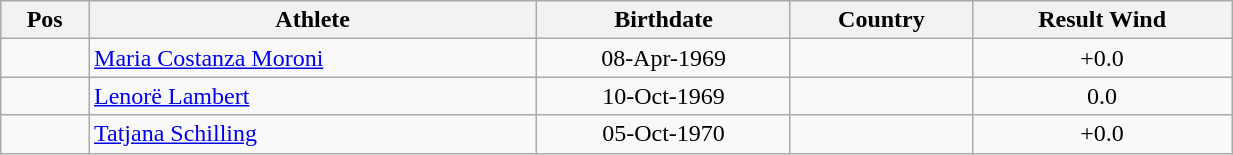<table class="wikitable"  style="text-align:center; width:65%;">
<tr>
<th>Pos</th>
<th>Athlete</th>
<th>Birthdate</th>
<th>Country</th>
<th>Result Wind</th>
</tr>
<tr>
<td align=center></td>
<td align=left><a href='#'>Maria Costanza Moroni</a></td>
<td>08-Apr-1969</td>
<td align=left></td>
<td> +0.0</td>
</tr>
<tr>
<td align=center></td>
<td align=left><a href='#'>Lenorë Lambert</a></td>
<td>10-Oct-1969</td>
<td align=left></td>
<td> 0.0</td>
</tr>
<tr>
<td align=center></td>
<td align=left><a href='#'>Tatjana Schilling</a></td>
<td>05-Oct-1970</td>
<td align=left></td>
<td> +0.0</td>
</tr>
</table>
